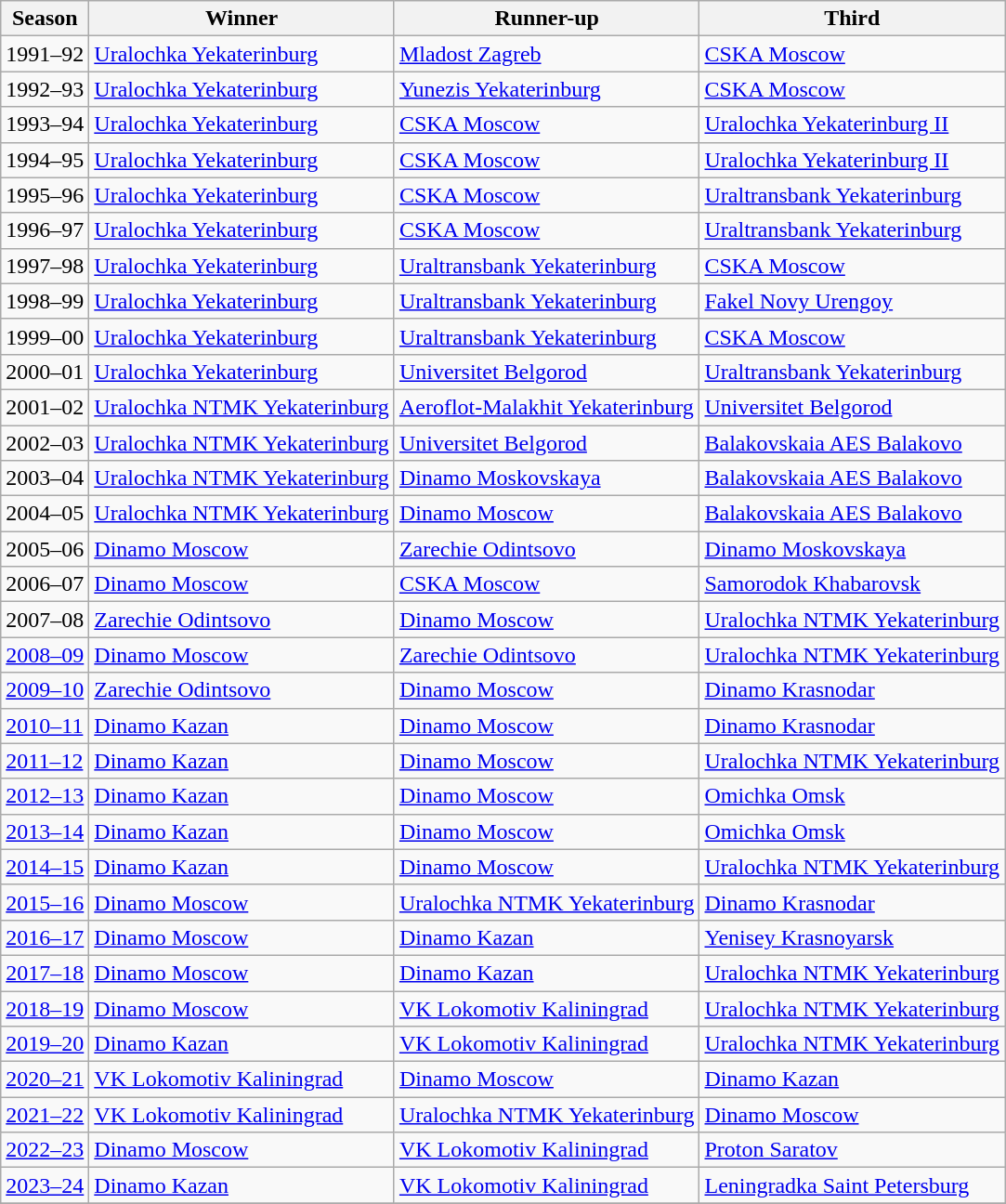<table class="wikitable">
<tr>
<th>Season</th>
<th>Winner</th>
<th>Runner-up</th>
<th>Third</th>
</tr>
<tr>
<td>1991–92</td>
<td><a href='#'>Uralochka Yekaterinburg</a></td>
<td><a href='#'>Mladost Zagreb</a></td>
<td><a href='#'>CSKA Moscow</a></td>
</tr>
<tr>
<td>1992–93</td>
<td><a href='#'>Uralochka Yekaterinburg</a></td>
<td><a href='#'>Yunezis Yekaterinburg</a></td>
<td><a href='#'>CSKA Moscow</a></td>
</tr>
<tr>
<td>1993–94</td>
<td><a href='#'>Uralochka Yekaterinburg</a></td>
<td><a href='#'>CSKA Moscow</a></td>
<td><a href='#'>Uralochka Yekaterinburg II</a></td>
</tr>
<tr>
<td>1994–95</td>
<td><a href='#'>Uralochka Yekaterinburg</a></td>
<td><a href='#'>CSKA Moscow</a></td>
<td><a href='#'>Uralochka Yekaterinburg II</a></td>
</tr>
<tr>
<td>1995–96</td>
<td><a href='#'>Uralochka Yekaterinburg</a></td>
<td><a href='#'>CSKA Moscow</a></td>
<td><a href='#'>Uraltransbank Yekaterinburg</a></td>
</tr>
<tr>
<td>1996–97</td>
<td><a href='#'>Uralochka Yekaterinburg</a></td>
<td><a href='#'>CSKA Moscow</a></td>
<td><a href='#'>Uraltransbank Yekaterinburg</a></td>
</tr>
<tr>
<td>1997–98</td>
<td><a href='#'>Uralochka Yekaterinburg</a></td>
<td><a href='#'>Uraltransbank Yekaterinburg</a></td>
<td><a href='#'>CSKA Moscow</a></td>
</tr>
<tr>
<td>1998–99</td>
<td><a href='#'>Uralochka Yekaterinburg</a></td>
<td><a href='#'>Uraltransbank Yekaterinburg</a></td>
<td><a href='#'>Fakel Novy Urengoy</a></td>
</tr>
<tr>
<td>1999–00</td>
<td><a href='#'>Uralochka Yekaterinburg</a></td>
<td><a href='#'>Uraltransbank Yekaterinburg</a></td>
<td><a href='#'>CSKA Moscow</a></td>
</tr>
<tr>
<td>2000–01</td>
<td><a href='#'>Uralochka Yekaterinburg</a></td>
<td><a href='#'>Universitet Belgorod</a></td>
<td><a href='#'>Uraltransbank Yekaterinburg</a></td>
</tr>
<tr>
<td>2001–02</td>
<td><a href='#'>Uralochka NTMK Yekaterinburg</a></td>
<td><a href='#'>Aeroflot-Malakhit Yekaterinburg</a></td>
<td><a href='#'>Universitet Belgorod</a></td>
</tr>
<tr>
<td>2002–03</td>
<td><a href='#'>Uralochka NTMK Yekaterinburg</a></td>
<td><a href='#'>Universitet Belgorod</a></td>
<td><a href='#'>Balakovskaia AES Balakovo</a></td>
</tr>
<tr>
<td>2003–04</td>
<td><a href='#'>Uralochka NTMK Yekaterinburg</a></td>
<td><a href='#'>Dinamo Moskovskaya</a></td>
<td><a href='#'>Balakovskaia AES Balakovo</a></td>
</tr>
<tr>
<td>2004–05</td>
<td><a href='#'>Uralochka NTMK Yekaterinburg</a></td>
<td><a href='#'>Dinamo Moscow</a></td>
<td><a href='#'>Balakovskaia AES Balakovo</a></td>
</tr>
<tr>
<td>2005–06</td>
<td><a href='#'>Dinamo Moscow</a></td>
<td><a href='#'>Zarechie Odintsovo</a></td>
<td><a href='#'>Dinamo Moskovskaya</a></td>
</tr>
<tr>
<td>2006–07</td>
<td><a href='#'>Dinamo Moscow</a></td>
<td><a href='#'>CSKA Moscow</a></td>
<td><a href='#'>Samorodok Khabarovsk</a></td>
</tr>
<tr>
<td>2007–08</td>
<td><a href='#'>Zarechie Odintsovo</a></td>
<td><a href='#'>Dinamo Moscow</a></td>
<td><a href='#'>Uralochka NTMK Yekaterinburg</a></td>
</tr>
<tr>
<td><a href='#'>2008–09</a></td>
<td><a href='#'>Dinamo Moscow</a></td>
<td><a href='#'>Zarechie Odintsovo</a></td>
<td><a href='#'>Uralochka NTMK Yekaterinburg</a></td>
</tr>
<tr>
<td><a href='#'>2009–10</a></td>
<td><a href='#'>Zarechie Odintsovo</a></td>
<td><a href='#'>Dinamo Moscow</a></td>
<td><a href='#'>Dinamo Krasnodar</a></td>
</tr>
<tr>
<td><a href='#'>2010–11</a></td>
<td><a href='#'>Dinamo Kazan</a></td>
<td><a href='#'>Dinamo Moscow</a></td>
<td><a href='#'>Dinamo Krasnodar</a></td>
</tr>
<tr>
<td><a href='#'>2011–12</a></td>
<td><a href='#'>Dinamo Kazan</a></td>
<td><a href='#'>Dinamo Moscow</a></td>
<td><a href='#'>Uralochka NTMK Yekaterinburg</a></td>
</tr>
<tr>
<td><a href='#'>2012–13</a></td>
<td><a href='#'>Dinamo Kazan</a></td>
<td><a href='#'>Dinamo Moscow</a></td>
<td><a href='#'>Omichka Omsk</a></td>
</tr>
<tr>
<td><a href='#'>2013–14</a></td>
<td><a href='#'>Dinamo Kazan</a></td>
<td><a href='#'>Dinamo Moscow</a></td>
<td><a href='#'>Omichka Omsk</a></td>
</tr>
<tr>
<td><a href='#'>2014–15</a></td>
<td><a href='#'>Dinamo Kazan</a></td>
<td><a href='#'>Dinamo Moscow</a></td>
<td><a href='#'>Uralochka NTMK Yekaterinburg</a></td>
</tr>
<tr>
<td><a href='#'>2015–16</a></td>
<td><a href='#'>Dinamo Moscow</a></td>
<td><a href='#'>Uralochka NTMK Yekaterinburg</a></td>
<td><a href='#'>Dinamo Krasnodar</a></td>
</tr>
<tr>
<td><a href='#'>2016–17</a></td>
<td><a href='#'>Dinamo Moscow</a></td>
<td><a href='#'>Dinamo Kazan</a></td>
<td><a href='#'>Yenisey Krasnoyarsk</a></td>
</tr>
<tr>
<td><a href='#'>2017–18</a></td>
<td><a href='#'>Dinamo Moscow</a></td>
<td><a href='#'>Dinamo Kazan</a></td>
<td><a href='#'>Uralochka NTMK Yekaterinburg</a></td>
</tr>
<tr>
<td><a href='#'>2018–19</a></td>
<td><a href='#'>Dinamo Moscow</a></td>
<td><a href='#'>VK Lokomotiv Kaliningrad</a></td>
<td><a href='#'>Uralochka NTMK Yekaterinburg</a></td>
</tr>
<tr>
<td><a href='#'>2019–20</a></td>
<td><a href='#'>Dinamo Kazan</a></td>
<td><a href='#'>VK Lokomotiv Kaliningrad</a></td>
<td><a href='#'>Uralochka NTMK Yekaterinburg</a></td>
</tr>
<tr>
<td><a href='#'>2020–21</a></td>
<td><a href='#'>VK Lokomotiv Kaliningrad</a></td>
<td><a href='#'>Dinamo Moscow</a></td>
<td><a href='#'>Dinamo Kazan</a></td>
</tr>
<tr>
<td><a href='#'>2021–22</a></td>
<td><a href='#'>VK Lokomotiv Kaliningrad</a></td>
<td><a href='#'>Uralochka NTMK Yekaterinburg</a></td>
<td><a href='#'>Dinamo Moscow</a></td>
</tr>
<tr>
<td><a href='#'>2022–23</a></td>
<td><a href='#'>Dinamo Moscow</a></td>
<td><a href='#'>VK Lokomotiv Kaliningrad</a></td>
<td><a href='#'>Proton Saratov</a></td>
</tr>
<tr>
<td><a href='#'>2023–24</a></td>
<td><a href='#'>Dinamo Kazan</a></td>
<td><a href='#'>VK Lokomotiv Kaliningrad</a></td>
<td><a href='#'>Leningradka Saint Petersburg</a></td>
</tr>
<tr>
</tr>
</table>
